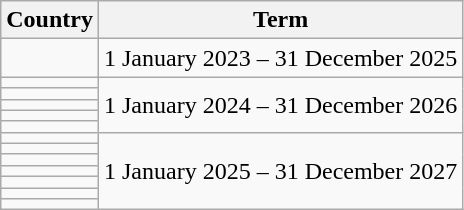<table class="wikitable">
<tr>
<th>Country</th>
<th>Term</th>
</tr>
<tr>
<td></td>
<td>1 January 2023 – 31 December 2025</td>
</tr>
<tr>
<td></td>
<td rowspan="5">1 January 2024 – 31 December 2026</td>
</tr>
<tr>
<td></td>
</tr>
<tr>
<td></td>
</tr>
<tr>
<td></td>
</tr>
<tr>
<td></td>
</tr>
<tr>
<td></td>
<td rowspan="7">1 January 2025 – 31 December 2027</td>
</tr>
<tr>
<td></td>
</tr>
<tr>
<td></td>
</tr>
<tr>
<td></td>
</tr>
<tr>
<td></td>
</tr>
<tr>
<td></td>
</tr>
<tr>
<td></td>
</tr>
</table>
